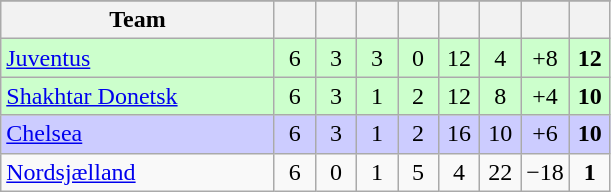<table class="wikitable" style="text-align: center;">
<tr>
</tr>
<tr>
<th width=175>Team</th>
<th width=20></th>
<th width=20></th>
<th width=20></th>
<th width=20></th>
<th width=20></th>
<th width=20></th>
<th width=20></th>
<th width=20></th>
</tr>
<tr bgcolor=ccffcc>
<td align=left> <a href='#'>Juventus</a></td>
<td>6</td>
<td>3</td>
<td>3</td>
<td>0</td>
<td>12</td>
<td>4</td>
<td>+8</td>
<td><strong>12</strong></td>
</tr>
<tr bgcolor=ccffcc>
<td align=left> <a href='#'>Shakhtar Donetsk</a></td>
<td>6</td>
<td>3</td>
<td>1</td>
<td>2</td>
<td>12</td>
<td>8</td>
<td>+4</td>
<td><strong>10</strong></td>
</tr>
<tr bgcolor=ccccff>
<td align=left> <a href='#'>Chelsea</a></td>
<td>6</td>
<td>3</td>
<td>1</td>
<td>2</td>
<td>16</td>
<td>10</td>
<td>+6</td>
<td><strong>10</strong></td>
</tr>
<tr>
<td align=left> <a href='#'>Nordsjælland</a></td>
<td>6</td>
<td>0</td>
<td>1</td>
<td>5</td>
<td>4</td>
<td>22</td>
<td>−18</td>
<td><strong>1</strong></td>
</tr>
</table>
